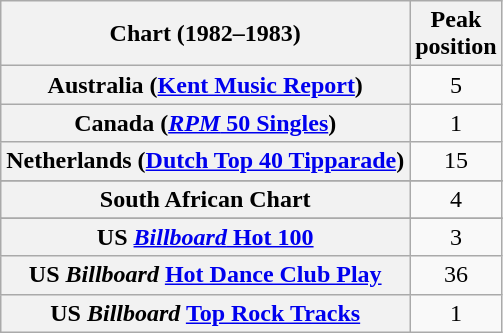<table class="wikitable sortable plainrowheaders" style="text-align:center">
<tr>
<th>Chart (1982–1983)</th>
<th>Peak<br>position</th>
</tr>
<tr>
<th scope="row">Australia (<a href='#'>Kent Music Report</a>)</th>
<td>5</td>
</tr>
<tr>
<th scope="row">Canada (<a href='#'><em>RPM</em> 50 Singles</a>)</th>
<td>1</td>
</tr>
<tr>
<th scope="row">Netherlands (<a href='#'>Dutch Top 40 Tipparade</a>)</th>
<td>15</td>
</tr>
<tr>
</tr>
<tr>
</tr>
<tr>
</tr>
<tr>
<th scope="row">South African Chart</th>
<td>4</td>
</tr>
<tr>
</tr>
<tr>
<th scope="row">US <a href='#'><em>Billboard</em> Hot 100</a></th>
<td>3</td>
</tr>
<tr>
<th scope="row">US <em>Billboard</em> <a href='#'>Hot Dance Club Play</a></th>
<td>36</td>
</tr>
<tr>
<th scope="row">US <em>Billboard</em> <a href='#'>Top Rock Tracks</a></th>
<td>1</td>
</tr>
</table>
